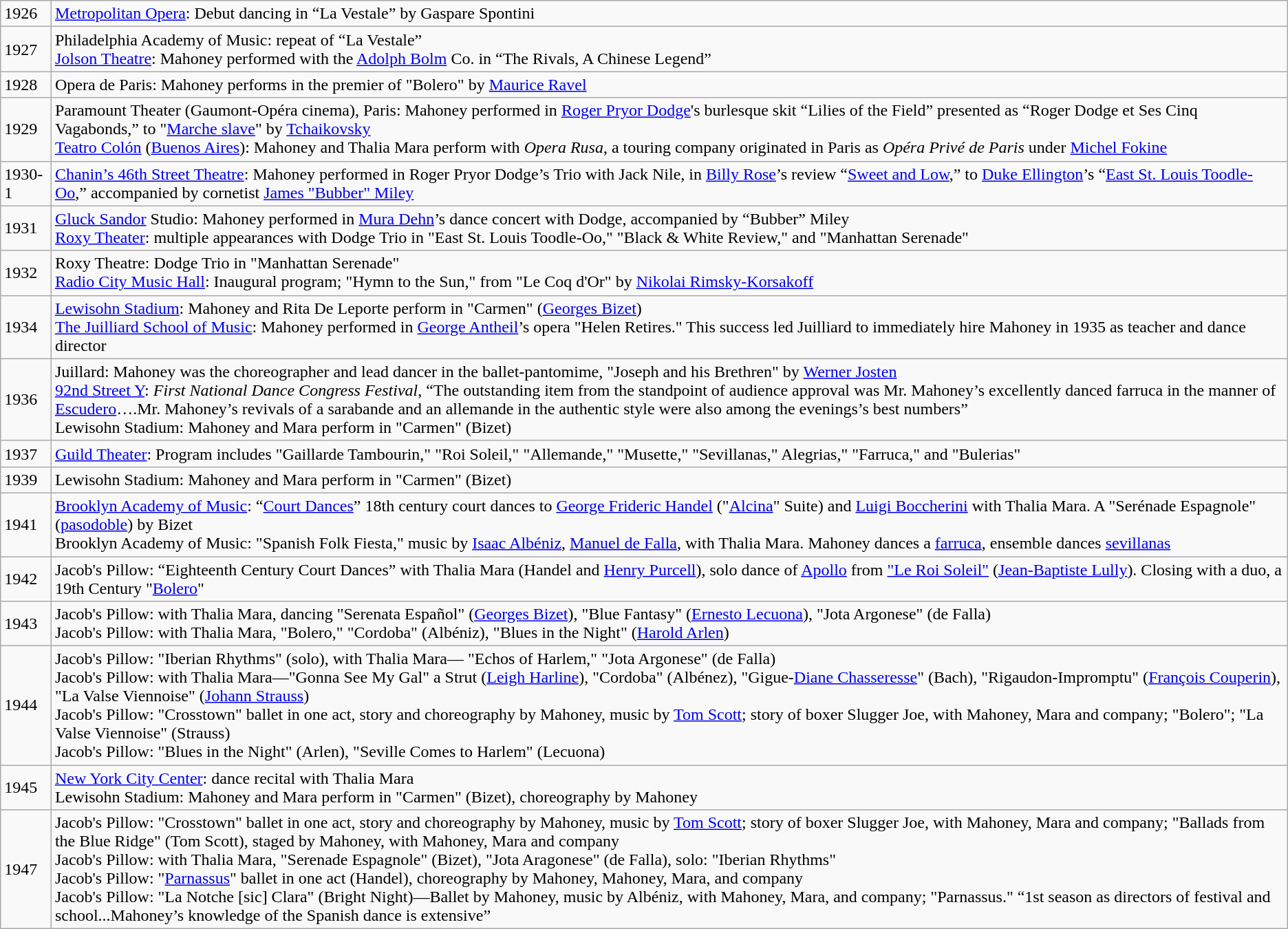<table class="wikitable">
<tr>
<td>1926</td>
<td><a href='#'>Metropolitan Opera</a>: Debut dancing in “La Vestale” by Gaspare Spontini</td>
</tr>
<tr>
<td>1927</td>
<td>Philadelphia Academy of Music: repeat of “La Vestale”<br><a href='#'>Jolson Theatre</a>: Mahoney performed with the <a href='#'>Adolph Bolm</a> Co. in “The Rivals, A Chinese Legend”</td>
</tr>
<tr>
<td>1928</td>
<td>Opera de Paris: Mahoney performs in the premier of "Bolero" by <a href='#'>Maurice Ravel</a></td>
</tr>
<tr>
<td>1929</td>
<td>Paramount Theater (Gaumont-Opéra cinema), Paris: Mahoney performed in <a href='#'>Roger Pryor Dodge</a>'s burlesque skit “Lilies of the Field” presented as “Roger Dodge et Ses Cinq Vagabonds,” to "<a href='#'>Marche slave</a>" by <a href='#'>Tchaikovsky</a><br><a href='#'>Teatro Colón</a> (<a href='#'>Buenos Aires</a>): Mahoney and Thalia Mara perform with <em>Opera Rusa</em>, a touring company originated in Paris as <em>Opéra Privé de Paris</em> under <a href='#'>Michel Fokine</a></td>
</tr>
<tr>
<td>1930-1</td>
<td><a href='#'>Chanin’s 46th Street Theatre</a>: Mahoney performed in Roger Pryor Dodge’s Trio with Jack Nile, in <a href='#'>Billy Rose</a>’s review “<a href='#'>Sweet and Low</a>,” to <a href='#'>Duke Ellington</a>’s “<a href='#'>East St. Louis Toodle-Oo</a>,” accompanied by cornetist <a href='#'>James "Bubber" Miley</a></td>
</tr>
<tr>
<td>1931</td>
<td><a href='#'>Gluck Sandor</a> Studio: Mahoney performed in <a href='#'>Mura Dehn</a>’s dance concert with Dodge, accompanied by “Bubber” Miley<br><a href='#'>Roxy Theater</a>: multiple appearances with Dodge Trio in "East St. Louis Toodle-Oo," "Black & White Review," and "Manhattan Serenade"</td>
</tr>
<tr>
<td>1932</td>
<td>Roxy Theatre: Dodge Trio in "Manhattan Serenade"<br><a href='#'>Radio City Music Hall</a>: Inaugural program; "Hymn to the Sun," from "Le Coq d'Or" by <a href='#'>Nikolai Rimsky-Korsakoff</a></td>
</tr>
<tr>
<td>1934</td>
<td><a href='#'>Lewisohn Stadium</a>: Mahoney and Rita De Leporte perform in "Carmen" (<a href='#'>Georges Bizet</a>)<br><a href='#'>The Juilliard School of Music</a>: Mahoney performed in <a href='#'>George Antheil</a>’s opera "Helen Retires." This success led Juilliard to immediately hire Mahoney in 1935 as teacher and dance director</td>
</tr>
<tr>
<td>1936</td>
<td>Juillard: Mahoney was the choreographer and lead dancer in the ballet-pantomime, "Joseph and his Brethren" by <a href='#'>Werner Josten</a><br><a href='#'>92nd Street Y</a>: <em>First National Dance Congress Festival</em>, “The outstanding item from the standpoint of audience approval was Mr. Mahoney’s excellently danced farruca in the manner of <a href='#'>Escudero</a>….Mr. Mahoney’s revivals of a sarabande and an allemande in the authentic style were also among the evenings’s best numbers”<br>Lewisohn Stadium: Mahoney and Mara perform in "Carmen" (Bizet)</td>
</tr>
<tr>
<td>1937</td>
<td><a href='#'>Guild Theater</a>: Program includes "Gaillarde Tambourin," "Roi Soleil," "Allemande," "Musette," "Sevillanas," Alegrias," "Farruca," and "Bulerias"</td>
</tr>
<tr>
<td>1939</td>
<td>Lewisohn Stadium: Mahoney and Mara perform in "Carmen" (Bizet)</td>
</tr>
<tr>
<td>1941</td>
<td><a href='#'>Brooklyn Academy of Music</a>: “<a href='#'>Court Dances</a>” 18th century court dances to <a href='#'>George Frideric Handel</a> ("<a href='#'>Alcina</a>" Suite) and <a href='#'>Luigi Boccherini</a> with Thalia Mara. A "Serénade Espagnole" (<a href='#'>pasodoble</a>) by Bizet<br>Brooklyn Academy of Music: "Spanish Folk Fiesta," music by <a href='#'>Isaac Albéniz</a>, <a href='#'>Manuel de Falla</a>, with Thalia Mara. Mahoney dances a <a href='#'>farruca</a>, ensemble dances <a href='#'>sevillanas</a></td>
</tr>
<tr>
<td>1942</td>
<td>Jacob's Pillow: “Eighteenth Century Court Dances” with Thalia Mara (Handel and <a href='#'>Henry Purcell</a>), solo dance of <a href='#'>Apollo</a> from <a href='#'>"Le Roi Soleil"</a> (<a href='#'>Jean-Baptiste Lully</a>). Closing with a duo, a 19th Century "<a href='#'>Bolero</a>"</td>
</tr>
<tr>
<td>1943</td>
<td>Jacob's Pillow: with Thalia Mara, dancing "Serenata Español" (<a href='#'>Georges Bizet</a>), "Blue Fantasy" (<a href='#'>Ernesto Lecuona</a>), "Jota Argonese" (de Falla)<br>Jacob's Pillow: with Thalia Mara, "Bolero," "Cordoba" (Albéniz), "Blues in the Night" (<a href='#'>Harold Arlen</a>)</td>
</tr>
<tr>
<td>1944</td>
<td>Jacob's Pillow: "Iberian Rhythms" (solo), with Thalia Mara— "Echos of Harlem," "Jota Argonese" (de Falla)<br>Jacob's Pillow: with Thalia Mara—"Gonna See My Gal" a Strut (<a href='#'>Leigh Harline</a>), "Cordoba" (Albénez), "Gigue-<a href='#'>Diane Chasseresse</a>" (Bach), "Rigaudon-Impromptu" (<a href='#'>François Couperin</a>), "La Valse Viennoise" (<a href='#'>Johann Strauss</a>)<br>Jacob's Pillow: "Crosstown" ballet in one act, story and choreography by Mahoney, music by <a href='#'>Tom Scott</a>; story of boxer Slugger Joe, with Mahoney, Mara and company; "Bolero"; "La Valse Viennoise" (Strauss)<br>Jacob's Pillow: "Blues in the Night" (Arlen), "Seville Comes to Harlem" (Lecuona)</td>
</tr>
<tr>
<td>1945</td>
<td><a href='#'>New York City Center</a>: dance recital with Thalia Mara<br>Lewisohn Stadium: Mahoney and Mara perform in "Carmen" (Bizet), choreography by Mahoney</td>
</tr>
<tr>
<td>1947</td>
<td>Jacob's Pillow: "Crosstown" ballet in one act, story and choreography by Mahoney, music by <a href='#'>Tom Scott</a>; story of boxer Slugger Joe, with Mahoney, Mara and company; "Ballads from the Blue Ridge" (Tom Scott), staged by Mahoney, with Mahoney, Mara and company<br>Jacob's Pillow: with Thalia Mara, "Serenade Espagnole" (Bizet), "Jota Aragonese" (de Falla), solo: "Iberian Rhythms"<br>Jacob's Pillow: "<a href='#'>Parnassus</a>" ballet in one act (Handel), choreography by Mahoney, Mahoney, Mara, and company<br>Jacob's Pillow: "La Notche [sic] Clara" (Bright Night)—Ballet by Mahoney, music by Albéniz, with Mahoney, Mara, and company; "Parnassus."  “1st season as directors of festival and school...Mahoney’s knowledge of the Spanish dance is extensive”</td>
</tr>
</table>
